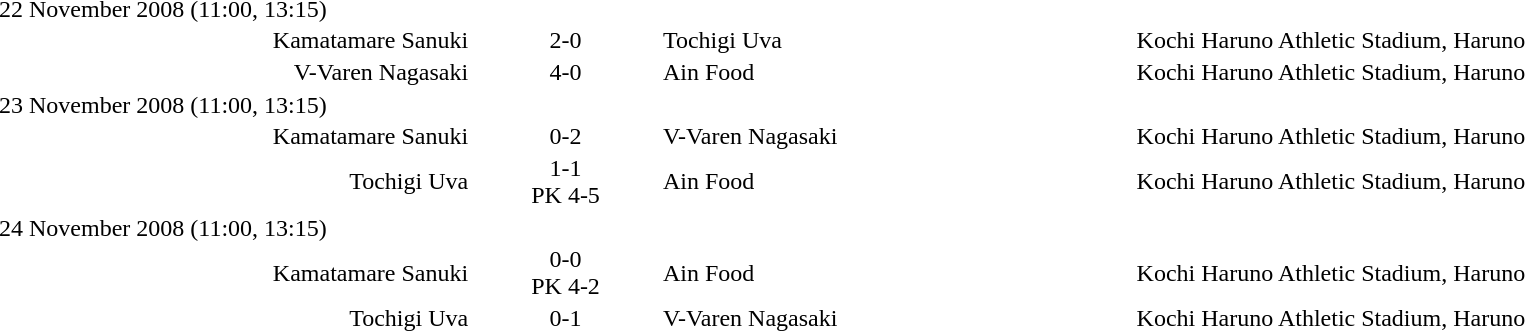<table style="width:100%;" cellspacing="1">
<tr>
<th width=25%></th>
<th width=10%></th>
<th width=25%></th>
</tr>
<tr>
<td>22 November 2008 (11:00, 13:15)</td>
</tr>
<tr>
<td align=right>Kamatamare Sanuki</td>
<td align=center>2-0</td>
<td>Tochigi Uva</td>
<td>Kochi Haruno Athletic Stadium, Haruno</td>
</tr>
<tr>
<td align=right>V-Varen Nagasaki</td>
<td align=center>4-0</td>
<td>Ain Food</td>
<td>Kochi Haruno Athletic Stadium, Haruno</td>
</tr>
<tr>
</tr>
<tr>
<td>23 November 2008 (11:00, 13:15)</td>
</tr>
<tr>
<td align=right>Kamatamare Sanuki</td>
<td align=center>0-2</td>
<td>V-Varen Nagasaki</td>
<td>Kochi Haruno Athletic Stadium, Haruno</td>
</tr>
<tr>
<td align=right>Tochigi Uva</td>
<td align=center>1-1<br>PK 4-5</td>
<td>Ain Food</td>
<td>Kochi Haruno Athletic Stadium, Haruno</td>
</tr>
<tr>
</tr>
<tr>
<td>24 November 2008 (11:00, 13:15)</td>
</tr>
<tr>
<td align=right>Kamatamare Sanuki</td>
<td align=center>0-0<br>PK 4-2</td>
<td>Ain Food</td>
<td>Kochi Haruno Athletic Stadium, Haruno</td>
</tr>
<tr>
<td align=right>Tochigi Uva</td>
<td align=center>0-1</td>
<td>V-Varen Nagasaki</td>
<td>Kochi Haruno Athletic Stadium, Haruno</td>
</tr>
</table>
